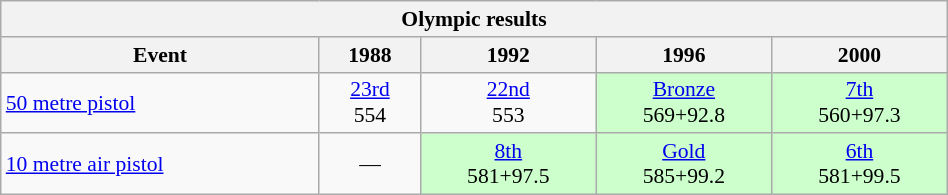<table class="wikitable" width=50% style="font-size:90%; text-align:center;">
<tr>
<th colspan=5>Olympic results</th>
</tr>
<tr>
<th>Event</th>
<th>1988</th>
<th>1992</th>
<th>1996</th>
<th>2000</th>
</tr>
<tr>
<td align=left><a href='#'>50 metre pistol</a></td>
<td><a href='#'>23rd</a><br>554</td>
<td><a href='#'>22nd</a><br>553</td>
<td style="background: #ccffcc"> <a href='#'>Bronze</a><br>569+92.8</td>
<td style="background: #ccffcc"><a href='#'>7th</a><br>560+97.3</td>
</tr>
<tr>
<td align=left><a href='#'>10 metre air pistol</a></td>
<td>—</td>
<td style="background: #ccffcc"><a href='#'>8th</a><br>581+97.5</td>
<td style="background: #ccffcc"> <a href='#'>Gold</a><br>585+99.2</td>
<td style="background: #ccffcc"><a href='#'>6th</a><br>581+99.5</td>
</tr>
</table>
